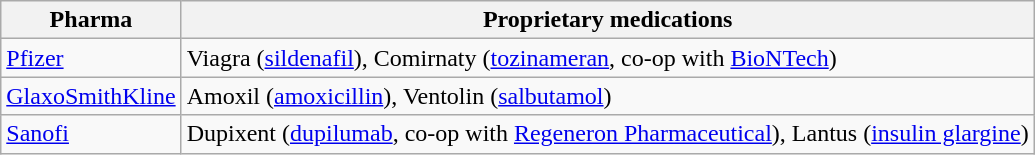<table class="wikitable">
<tr>
<th>Pharma</th>
<th>Proprietary medications</th>
</tr>
<tr>
<td><a href='#'>Pfizer</a></td>
<td>Viagra (<a href='#'>sildenafil</a>), Comirnaty (<a href='#'>tozinameran</a>, co-op with <a href='#'>BioNTech</a>)</td>
</tr>
<tr>
<td><a href='#'>GlaxoSmithKline</a></td>
<td>Amoxil (<a href='#'>amoxicillin</a>), Ventolin (<a href='#'>salbutamol</a>)</td>
</tr>
<tr>
<td><a href='#'>Sanofi</a></td>
<td>Dupixent (<a href='#'>dupilumab</a>, co-op with <a href='#'>Regeneron Pharmaceutical</a>), Lantus (<a href='#'>insulin glargine</a>)</td>
</tr>
</table>
